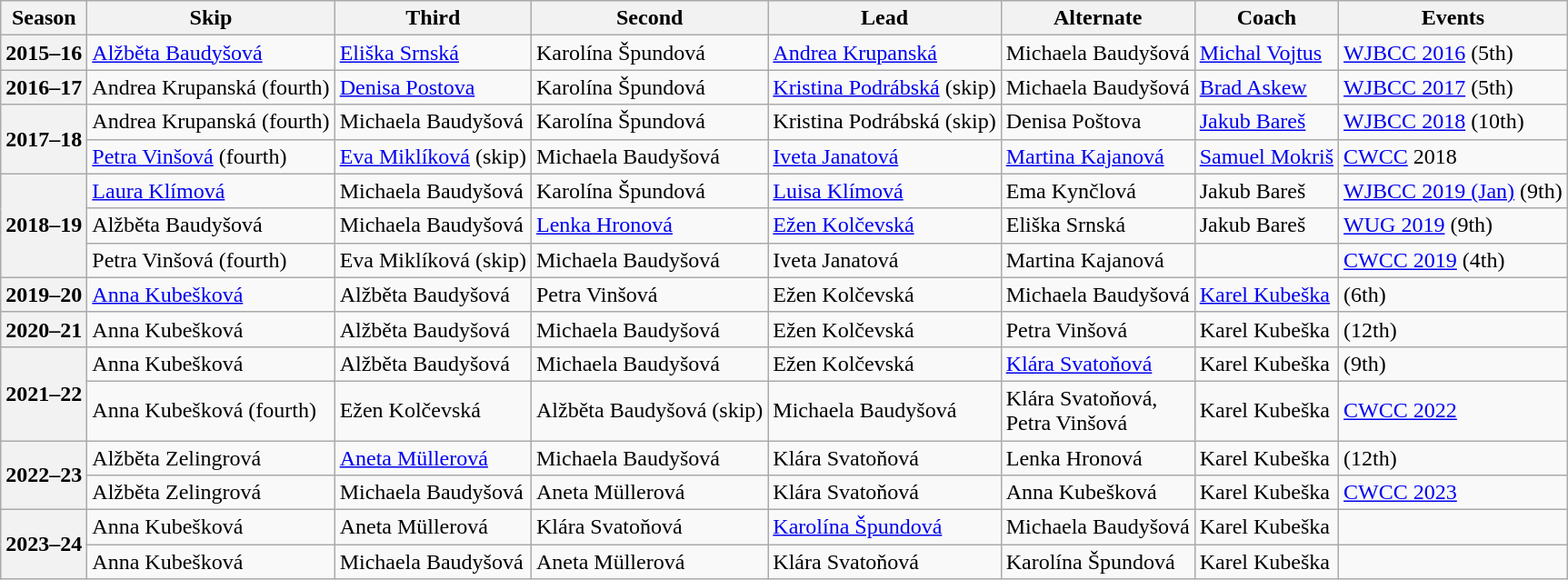<table class="wikitable">
<tr>
<th scope="col">Season</th>
<th scope="col">Skip</th>
<th scope="col">Third</th>
<th scope="col">Second</th>
<th scope="col">Lead</th>
<th scope="col">Alternate</th>
<th scope="col">Coach</th>
<th scope="col">Events</th>
</tr>
<tr>
<th scope="row">2015–16</th>
<td><a href='#'>Alžběta Baudyšová</a></td>
<td><a href='#'>Eliška Srnská</a></td>
<td>Karolína Špundová</td>
<td><a href='#'>Andrea Krupanská</a></td>
<td>Michaela Baudyšová</td>
<td><a href='#'>Michal Vojtus</a></td>
<td><a href='#'>WJBCC 2016</a> (5th)</td>
</tr>
<tr>
<th scope="row">2016–17</th>
<td>Andrea Krupanská (fourth)</td>
<td><a href='#'>Denisa Postova</a></td>
<td>Karolína Špundová</td>
<td><a href='#'>Kristina Podrábská</a> (skip)</td>
<td>Michaela Baudyšová</td>
<td><a href='#'>Brad Askew</a></td>
<td><a href='#'>WJBCC 2017</a> (5th)</td>
</tr>
<tr>
<th scope="row" rowspan=2>2017–18</th>
<td>Andrea Krupanská (fourth)</td>
<td>Michaela Baudyšová</td>
<td>Karolína Špundová</td>
<td>Kristina Podrábská (skip)</td>
<td>Denisa Poštova</td>
<td><a href='#'>Jakub Bareš</a></td>
<td><a href='#'>WJBCC 2018</a> (10th)</td>
</tr>
<tr>
<td><a href='#'>Petra Vinšová</a> (fourth)</td>
<td><a href='#'>Eva Miklíková</a> (skip)</td>
<td>Michaela Baudyšová</td>
<td><a href='#'>Iveta Janatová</a></td>
<td><a href='#'>Martina Kajanová</a></td>
<td><a href='#'>Samuel Mokriš</a></td>
<td><a href='#'>CWCC</a> 2018 </td>
</tr>
<tr>
<th scope="row" rowspan=3>2018–19</th>
<td><a href='#'>Laura Klímová</a></td>
<td>Michaela Baudyšová</td>
<td>Karolína Špundová</td>
<td><a href='#'>Luisa Klímová</a></td>
<td>Ema Kynčlová</td>
<td>Jakub Bareš</td>
<td><a href='#'>WJBCC 2019 (Jan)</a> (9th)</td>
</tr>
<tr>
<td>Alžběta Baudyšová</td>
<td>Michaela Baudyšová</td>
<td><a href='#'>Lenka Hronová</a></td>
<td><a href='#'>Ežen Kolčevská</a></td>
<td>Eliška Srnská</td>
<td>Jakub Bareš</td>
<td><a href='#'>WUG 2019</a> (9th)</td>
</tr>
<tr>
<td>Petra Vinšová (fourth)</td>
<td>Eva Miklíková (skip)</td>
<td>Michaela Baudyšová</td>
<td>Iveta Janatová</td>
<td>Martina Kajanová</td>
<td></td>
<td><a href='#'>CWCC 2019</a> (4th)</td>
</tr>
<tr>
<th scope="row">2019–20</th>
<td><a href='#'>Anna Kubešková</a></td>
<td>Alžběta Baudyšová</td>
<td>Petra Vinšová</td>
<td>Ežen Kolčevská</td>
<td>Michaela Baudyšová</td>
<td><a href='#'>Karel Kubeška</a></td>
<td> (6th)</td>
</tr>
<tr>
<th scope="row">2020–21</th>
<td>Anna Kubešková</td>
<td>Alžběta Baudyšová</td>
<td>Michaela Baudyšová</td>
<td>Ežen Kolčevská</td>
<td>Petra Vinšová</td>
<td>Karel Kubeška</td>
<td> (12th)</td>
</tr>
<tr>
<th scope="row" rowspan=2>2021–22</th>
<td>Anna Kubešková</td>
<td>Alžběta Baudyšová</td>
<td>Michaela Baudyšová</td>
<td>Ežen Kolčevská</td>
<td><a href='#'>Klára Svatoňová</a></td>
<td>Karel Kubeška</td>
<td> (9th)</td>
</tr>
<tr>
<td>Anna Kubešková (fourth)</td>
<td>Ežen Kolčevská</td>
<td>Alžběta Baudyšová (skip)</td>
<td>Michaela Baudyšová</td>
<td>Klára Svatoňová,<br>Petra Vinšová</td>
<td>Karel Kubeška</td>
<td><a href='#'>CWCC 2022</a> </td>
</tr>
<tr>
<th scope="row" rowspan=2>2022–23</th>
<td>Alžběta Zelingrová</td>
<td><a href='#'>Aneta Müllerová</a></td>
<td>Michaela Baudyšová</td>
<td>Klára Svatoňová</td>
<td>Lenka Hronová</td>
<td>Karel Kubeška</td>
<td> (12th)</td>
</tr>
<tr>
<td>Alžběta Zelingrová</td>
<td>Michaela Baudyšová</td>
<td>Aneta Müllerová</td>
<td>Klára Svatoňová</td>
<td>Anna Kubešková</td>
<td>Karel Kubeška</td>
<td><a href='#'>CWCC 2023</a> </td>
</tr>
<tr>
<th scope="row" rowspan=2>2023–24</th>
<td>Anna Kubešková</td>
<td>Aneta Müllerová</td>
<td>Klára Svatoňová</td>
<td><a href='#'>Karolína Špundová</a></td>
<td>Michaela Baudyšová</td>
<td>Karel Kubeška</td>
<td></td>
</tr>
<tr>
<td>Anna Kubešková</td>
<td>Michaela Baudyšová</td>
<td>Aneta Müllerová</td>
<td>Klára Svatoňová</td>
<td>Karolína Špundová</td>
<td>Karel Kubeška</td>
<td></td>
</tr>
</table>
